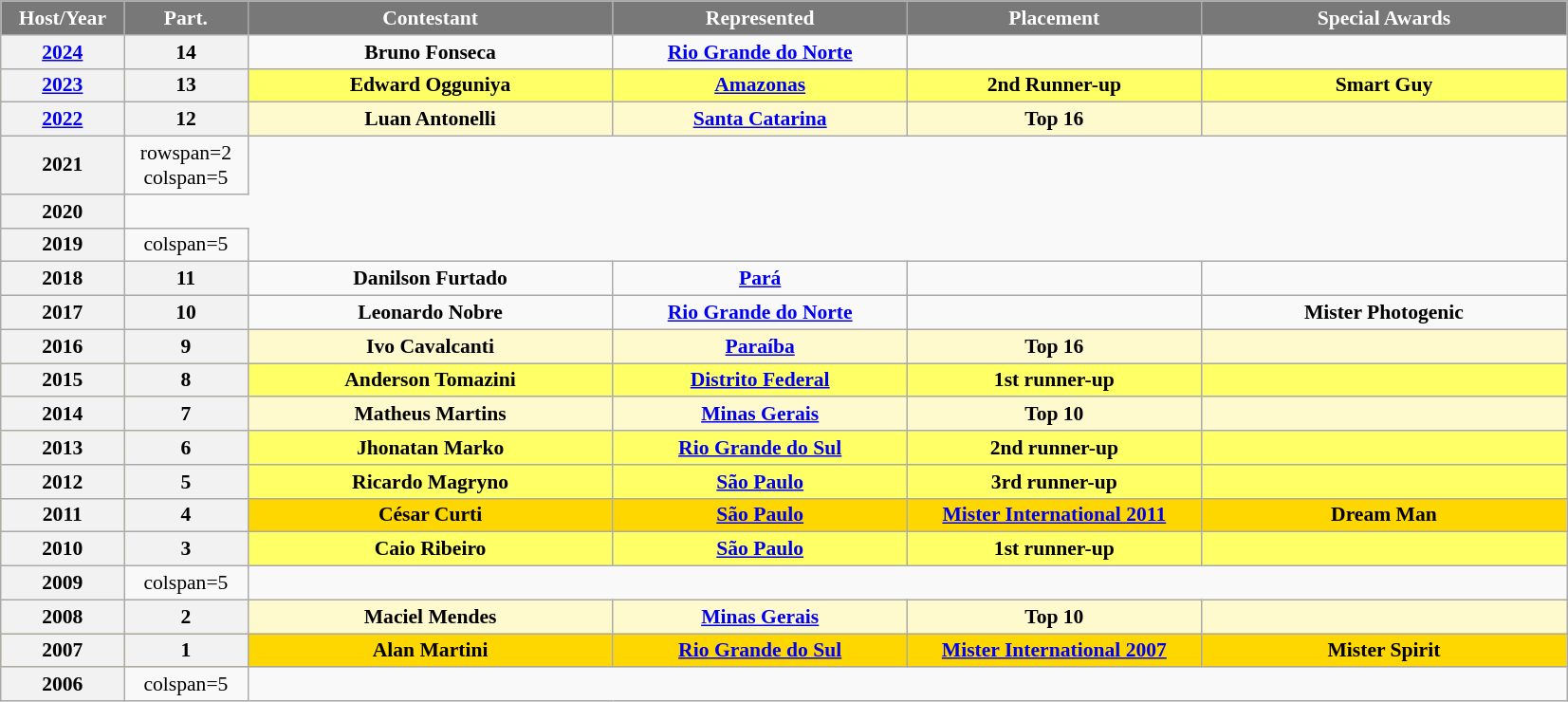<table class="wikitable sortable" style="font-size: 90%; text-align:center">
<tr>
<th width="80" style="background-color:#787878;color:#FFFFFF;">Host/Year</th>
<th width="80" style="background-color:#787878;color:#FFFFFF;">Part.</th>
<th width="250" style="background-color:#787878;color:#FFFFFF;">Contestant</th>
<th width="200" style="background-color:#787878;color:#FFFFFF;">Represented</th>
<th width="200" style="background-color:#787878;color:#FFFFFF;">Placement</th>
<th width="250" style="background-color:#787878;color:#FFFFFF;">Special Awards</th>
</tr>
<tr>
<th><a href='#'>2024</a></th>
<th>14</th>
<td><strong>Bruno Fonseca</strong></td>
<td><strong><a href='#'>Rio Grande do Norte</a></strong></td>
<td></td>
<td></td>
</tr>
<tr bgcolor="FFFF66">
<th><a href='#'>2023</a></th>
<th>13</th>
<td><strong>Edward Ogguniya</strong></td>
<td><strong><a href='#'>Amazonas</a></strong></td>
<td><strong>2nd Runner-up</strong></td>
<td><strong>Smart Guy</strong></td>
</tr>
<tr bgcolor=FFFACD>
<th><a href='#'>2022</a></th>
<th>12</th>
<td><strong>Luan Antonelli</strong></td>
<td><strong><a href='#'>Santa Catarina</a></strong></td>
<td><strong>Top 16</strong></td>
<td></td>
</tr>
<tr>
<th>2021</th>
<td>rowspan=2 colspan=5 </td>
</tr>
<tr>
<th>2020</th>
</tr>
<tr>
<th>2019</th>
<td>colspan=5 </td>
</tr>
<tr>
<th>2018</th>
<th>11</th>
<td><strong>Danilson Furtado</strong></td>
<td><strong><a href='#'>Pará</a></strong></td>
<td></td>
<td></td>
</tr>
<tr>
<th>2017</th>
<th>10</th>
<td><strong>Leonardo Nobre</strong></td>
<td><strong><a href='#'>Rio Grande do Norte</a></strong></td>
<td></td>
<td><strong>Mister Photogenic</strong></td>
</tr>
<tr bgcolor="FFFACD">
<th>2016</th>
<th>9</th>
<td><strong>Ivo Cavalcanti</strong></td>
<td><strong><a href='#'>Paraíba</a></strong></td>
<td><strong>Top 16</strong></td>
<td></td>
</tr>
<tr bgcolor="FFFF66">
<th>2015</th>
<th>8</th>
<td><strong>Anderson Tomazini</strong></td>
<td><strong><a href='#'>Distrito Federal</a></strong></td>
<td><strong>1st runner-up</strong></td>
<td></td>
</tr>
<tr bgcolor="FFFACD">
<th>2014</th>
<th>7</th>
<td><strong>Matheus Martins</strong></td>
<td><strong><a href='#'>Minas Gerais</a></strong></td>
<td><strong>Top 10</strong></td>
<td></td>
</tr>
<tr bgcolor="FFFF66">
<th>2013</th>
<th>6</th>
<td><strong>Jhonatan Marko</strong></td>
<td><strong><a href='#'>Rio Grande do Sul</a></strong></td>
<td><strong>2nd runner-up</strong></td>
<td></td>
</tr>
<tr bgcolor="FFFF66">
<th>2012</th>
<th>5</th>
<td><strong>Ricardo Magryno</strong></td>
<td><strong><a href='#'>São Paulo</a></strong></td>
<td><strong>3rd runner-up</strong></td>
<td></td>
</tr>
<tr bgcolor="gold">
<th>2011</th>
<th>4</th>
<td><strong>César Curti</strong></td>
<td><strong><a href='#'>São Paulo</a></strong></td>
<td><strong><a href='#'>Mister International 2011</a></strong></td>
<td><strong>Dream Man</strong></td>
</tr>
<tr bgcolor="FFFF66">
<th>2010</th>
<th>3</th>
<td><strong>Caio Ribeiro</strong></td>
<td><strong><a href='#'>São Paulo</a></strong></td>
<td><strong>1st runner-up</strong></td>
<td></td>
</tr>
<tr>
<th>2009</th>
<td>colspan=5 </td>
</tr>
<tr bgcolor="FFFACD">
<th>2008</th>
<th>2</th>
<td><strong>Maciel Mendes</strong></td>
<td><strong><a href='#'>Minas Gerais</a></strong></td>
<td><strong>Top 10</strong></td>
<td></td>
</tr>
<tr bgcolor="gold">
<th>2007</th>
<th>1</th>
<td><strong>Alan Martini</strong></td>
<td><strong><a href='#'>Rio Grande do Sul</a></strong></td>
<td><strong><a href='#'>Mister International 2007</a></strong></td>
<td><strong>Mister Spirit</strong></td>
</tr>
<tr>
<th>2006</th>
<td>colspan=5 </td>
</tr>
</table>
